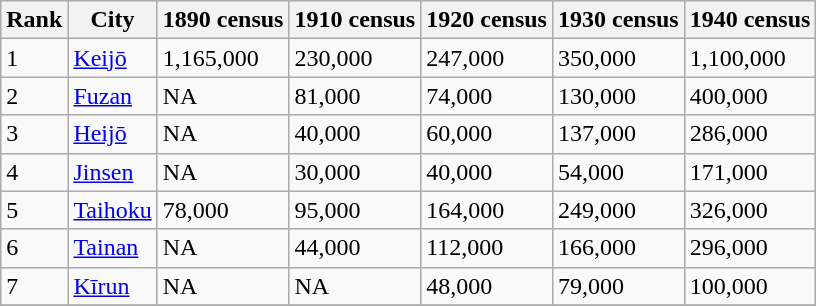<table class=wikitable>
<tr>
<th>Rank</th>
<th>City</th>
<th>1890 census</th>
<th>1910 census</th>
<th>1920 census</th>
<th>1930 census</th>
<th>1940 census</th>
</tr>
<tr>
<td>1</td>
<td><a href='#'>Keijō</a></td>
<td>1,165,000</td>
<td>230,000</td>
<td>247,000</td>
<td>350,000</td>
<td>1,100,000</td>
</tr>
<tr>
<td>2</td>
<td><a href='#'>Fuzan</a></td>
<td>NA</td>
<td>81,000</td>
<td>74,000</td>
<td>130,000</td>
<td>400,000</td>
</tr>
<tr>
<td>3</td>
<td><a href='#'>Heijō</a></td>
<td>NA</td>
<td>40,000</td>
<td>60,000</td>
<td>137,000</td>
<td>286,000</td>
</tr>
<tr>
<td>4</td>
<td><a href='#'>Jinsen</a></td>
<td>NA</td>
<td>30,000</td>
<td>40,000</td>
<td>54,000</td>
<td>171,000</td>
</tr>
<tr>
<td>5</td>
<td><a href='#'>Taihoku</a></td>
<td>78,000</td>
<td>95,000</td>
<td>164,000</td>
<td>249,000</td>
<td>326,000</td>
</tr>
<tr>
<td>6</td>
<td><a href='#'>Tainan</a></td>
<td>NA</td>
<td>44,000</td>
<td>112,000</td>
<td>166,000</td>
<td>296,000</td>
</tr>
<tr>
<td>7</td>
<td><a href='#'>Kīrun</a></td>
<td>NA</td>
<td>NA</td>
<td>48,000</td>
<td>79,000</td>
<td>100,000</td>
</tr>
<tr>
</tr>
</table>
